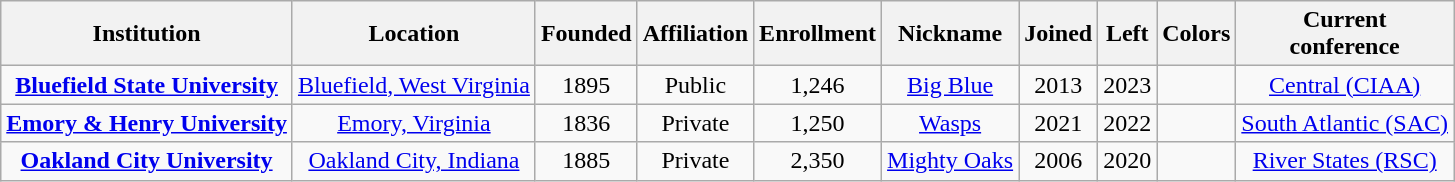<table class="wikitable sortable" style="text-align:center">
<tr>
<th>Institution</th>
<th>Location</th>
<th>Founded</th>
<th>Affiliation</th>
<th>Enrollment</th>
<th>Nickname</th>
<th>Joined</th>
<th>Left</th>
<th class="unsortable">Colors</th>
<th>Current<br>conference</th>
</tr>
<tr>
<td><strong><a href='#'>Bluefield State University</a></strong></td>
<td><a href='#'>Bluefield, West Virginia</a></td>
<td>1895</td>
<td>Public<br></td>
<td>1,246</td>
<td><a href='#'>Big Blue</a></td>
<td>2013</td>
<td>2023</td>
<td> </td>
<td><a href='#'>Central (CIAA)</a></td>
</tr>
<tr>
<td><strong><a href='#'>Emory & Henry University</a></strong></td>
<td><a href='#'>Emory, Virginia</a></td>
<td>1836</td>
<td>Private</td>
<td>1,250</td>
<td><a href='#'>Wasps</a></td>
<td>2021</td>
<td>2022</td>
<td> </td>
<td><a href='#'>South Atlantic (SAC)</a></td>
</tr>
<tr>
<td><strong><a href='#'>Oakland City University</a></strong></td>
<td><a href='#'>Oakland City, Indiana</a></td>
<td>1885</td>
<td>Private</td>
<td>2,350</td>
<td><a href='#'>Mighty Oaks</a></td>
<td>2006</td>
<td>2020</td>
<td>  </td>
<td><a href='#'>River States (RSC)</a></td>
</tr>
</table>
